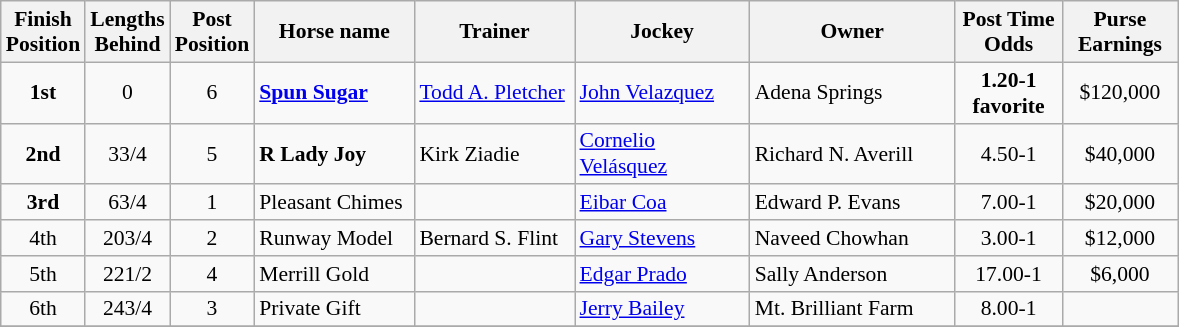<table class="wikitable sortable" | border="2" cellpadding="1" style="border-collapse: collapse; font-size:90%">
<tr>
<th width="45px">Finish <br> Position</th>
<th width="45px">Lengths <br> Behind</th>
<th width="40px">Post <br> Position</th>
<th width="100px">Horse name</th>
<th width="100px">Trainer</th>
<th width="110px">Jockey</th>
<th width="130px">Owner</th>
<th width="65px">Post Time <br> Odds</th>
<th width="70px">Purse <br> Earnings</th>
</tr>
<tr>
<td align=center><strong>1<span>st</span></strong></td>
<td align=center>0</td>
<td align=center>6</td>
<td><strong><a href='#'>Spun Sugar</a></strong></td>
<td><a href='#'>Todd A. Pletcher</a></td>
<td><a href='#'>John Velazquez</a></td>
<td>Adena Springs</td>
<td align=center><strong>1.20-1  <br> <span>favorite</span></strong></td>
<td align=center>$120,000</td>
</tr>
<tr>
<td align=center><strong>2<span>nd</span></strong></td>
<td align=center>3<span>3/4</span></td>
<td align=center>5</td>
<td><strong>R Lady Joy</strong></td>
<td>Kirk Ziadie</td>
<td><a href='#'>Cornelio Velásquez</a></td>
<td>Richard N. Averill</td>
<td align=center>4.50-1</td>
<td align=center>$40,000</td>
</tr>
<tr>
<td align=center><strong>3<span>rd</span></strong></td>
<td align=center>6<span>3/4</span></td>
<td align=center>1</td>
<td>Pleasant Chimes</td>
<td></td>
<td><a href='#'>Eibar Coa</a></td>
<td>Edward P. Evans</td>
<td align=center>7.00-1</td>
<td align=center>$20,000</td>
</tr>
<tr>
<td align=center>4<span>th</span></td>
<td align=center>20<span>3/4</span></td>
<td align=center>2</td>
<td>Runway Model</td>
<td>Bernard S. Flint</td>
<td><a href='#'>Gary Stevens</a></td>
<td>Naveed Chowhan</td>
<td align=center>3.00-1</td>
<td align=center>$12,000</td>
</tr>
<tr>
<td align=center>5<span>th</span></td>
<td align=center>22<span>1/2</span></td>
<td align=center>4</td>
<td>Merrill Gold</td>
<td></td>
<td><a href='#'>Edgar Prado</a></td>
<td>Sally Anderson</td>
<td align=center>17.00-1</td>
<td align=center>$6,000</td>
</tr>
<tr>
<td align=center>6<span>th</span></td>
<td align=center>24<span>3/4</span></td>
<td align=center>3</td>
<td>Private Gift</td>
<td></td>
<td><a href='#'>Jerry Bailey</a></td>
<td>Mt. Brilliant Farm</td>
<td align=center>8.00-1</td>
<td align=center></td>
</tr>
<tr>
</tr>
</table>
